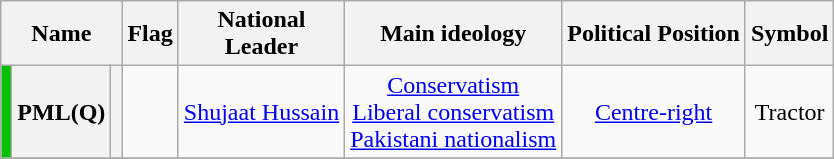<table class="wikitable sortable">
<tr>
<th colspan="3">Name</th>
<th>Flag</th>
<th>National<br>Leader</th>
<th>Main ideology</th>
<th>Political Position</th>
<th>Symbol</th>
</tr>
<tr>
<th style="background:#00C000;"></th>
<th style="text-align:center;">PML(Q)</th>
<th style="text-align:center;"></th>
<td></td>
<td style="text-align:center;"><a href='#'>Shujaat Hussain</a></td>
<td style="text-align:center;"><a href='#'>Conservatism</a><br><a href='#'>Liberal conservatism</a><br><a href='#'>Pakistani nationalism</a></td>
<td style="text-align:center;"><a href='#'>Centre-right</a></td>
<td style="text-align:center;">Tractor</td>
</tr>
<tr>
</tr>
</table>
